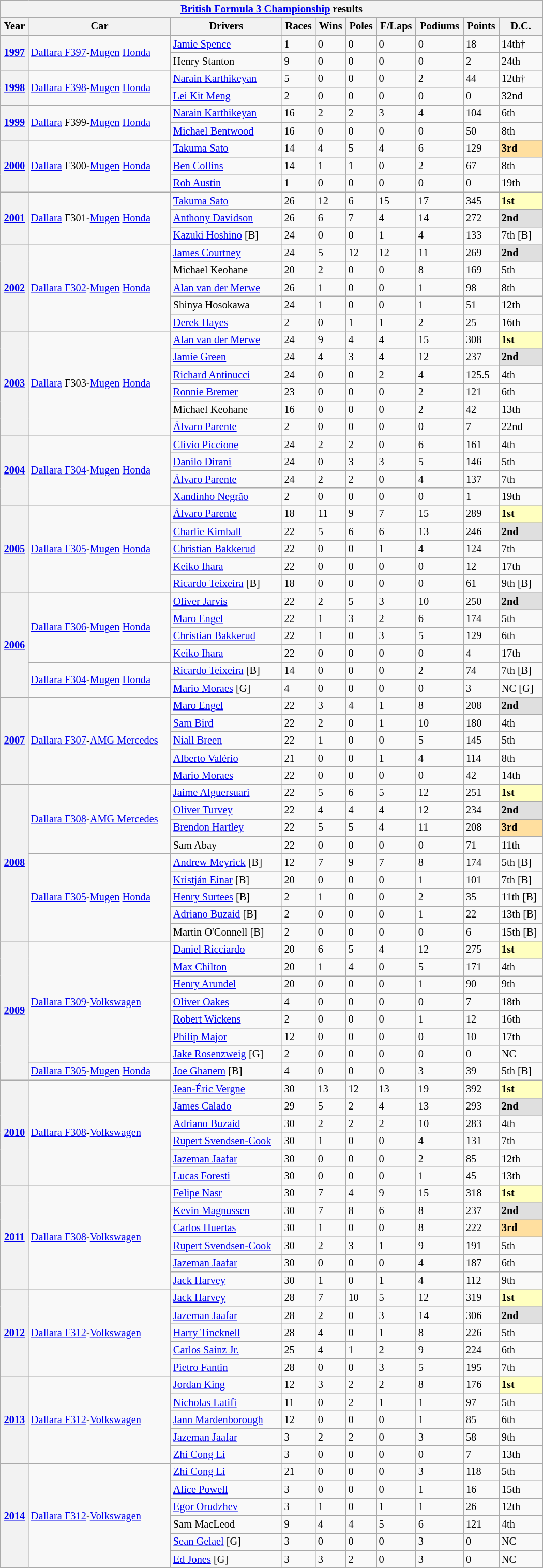<table class="wikitable" style="font-size:85%; width:700px">
<tr>
<th colspan=10><a href='#'>British Formula 3 Championship</a> results</th>
</tr>
<tr>
<th>Year</th>
<th>Car</th>
<th>Drivers</th>
<th>Races</th>
<th>Wins</th>
<th>Poles</th>
<th>F/Laps</th>
<th>Podiums</th>
<th>Points</th>
<th>D.C.</th>
</tr>
<tr>
<th rowspan=2><a href='#'>1997</a></th>
<td rowspan=2><a href='#'>Dallara F397</a>-<a href='#'>Mugen</a> <a href='#'>Honda</a></td>
<td> <a href='#'>Jamie Spence</a></td>
<td>1</td>
<td>0</td>
<td>0</td>
<td>0</td>
<td>0</td>
<td>18</td>
<td>14th†</td>
</tr>
<tr>
<td> Henry Stanton</td>
<td>9</td>
<td>0</td>
<td>0</td>
<td>0</td>
<td>0</td>
<td>2</td>
<td>24th</td>
</tr>
<tr>
<th rowspan=2><a href='#'>1998</a></th>
<td rowspan=2><a href='#'>Dallara F398</a>-<a href='#'>Mugen</a> <a href='#'>Honda</a></td>
<td> <a href='#'>Narain Karthikeyan</a></td>
<td>5</td>
<td>0</td>
<td>0</td>
<td>0</td>
<td>2</td>
<td>44</td>
<td>12th†</td>
</tr>
<tr>
<td> <a href='#'>Lei Kit Meng</a></td>
<td>2</td>
<td>0</td>
<td>0</td>
<td>0</td>
<td>0</td>
<td>0</td>
<td>32nd</td>
</tr>
<tr>
<th rowspan=2><a href='#'>1999</a></th>
<td rowspan=2><a href='#'>Dallara</a> F399-<a href='#'>Mugen</a> <a href='#'>Honda</a></td>
<td> <a href='#'>Narain Karthikeyan</a></td>
<td>16</td>
<td>2</td>
<td>2</td>
<td>3</td>
<td>4</td>
<td>104</td>
<td>6th</td>
</tr>
<tr>
<td> <a href='#'>Michael Bentwood</a></td>
<td>16</td>
<td>0</td>
<td>0</td>
<td>0</td>
<td>0</td>
<td>50</td>
<td>8th</td>
</tr>
<tr>
<th rowspan=3><a href='#'>2000</a></th>
<td rowspan=3><a href='#'>Dallara</a> F300-<a href='#'>Mugen</a> <a href='#'>Honda</a></td>
<td> <a href='#'>Takuma Sato</a></td>
<td>14</td>
<td>4</td>
<td>5</td>
<td>4</td>
<td>6</td>
<td>129</td>
<td style="background:#FFDF9F;"><strong>3rd</strong></td>
</tr>
<tr>
<td> <a href='#'>Ben Collins</a></td>
<td>14</td>
<td>1</td>
<td>1</td>
<td>0</td>
<td>2</td>
<td>67</td>
<td>8th</td>
</tr>
<tr>
<td> <a href='#'>Rob Austin</a></td>
<td>1</td>
<td>0</td>
<td>0</td>
<td>0</td>
<td>0</td>
<td>0</td>
<td>19th</td>
</tr>
<tr>
<th rowspan=3><a href='#'>2001</a></th>
<td rowspan=3><a href='#'>Dallara</a> F301-<a href='#'>Mugen</a> <a href='#'>Honda</a></td>
<td> <a href='#'>Takuma Sato</a></td>
<td>26</td>
<td>12</td>
<td>6</td>
<td>15</td>
<td>17</td>
<td>345</td>
<td style="background:#FFFFBF;"><strong>1st</strong></td>
</tr>
<tr>
<td> <a href='#'>Anthony Davidson</a></td>
<td>26</td>
<td>6</td>
<td>7</td>
<td>4</td>
<td>14</td>
<td>272</td>
<td style="background:#DFDFDF;"><strong>2nd</strong></td>
</tr>
<tr>
<td> <a href='#'>Kazuki Hoshino</a> [B]</td>
<td>24</td>
<td>0</td>
<td>0</td>
<td>1</td>
<td>4</td>
<td>133</td>
<td>7th [B]</td>
</tr>
<tr>
<th rowspan=5><a href='#'>2002</a></th>
<td rowspan=5><a href='#'>Dallara F302</a>-<a href='#'>Mugen</a> <a href='#'>Honda</a></td>
<td> <a href='#'>James Courtney</a></td>
<td>24</td>
<td>5</td>
<td>12</td>
<td>12</td>
<td>11</td>
<td>269</td>
<td style="background:#DFDFDF;"><strong>2nd</strong></td>
</tr>
<tr>
<td> Michael Keohane</td>
<td>20</td>
<td>2</td>
<td>0</td>
<td>0</td>
<td>8</td>
<td>169</td>
<td>5th</td>
</tr>
<tr>
<td> <a href='#'>Alan van der Merwe</a></td>
<td>26</td>
<td>1</td>
<td>0</td>
<td>0</td>
<td>1</td>
<td>98</td>
<td>8th</td>
</tr>
<tr>
<td> Shinya Hosokawa</td>
<td>24</td>
<td>1</td>
<td>0</td>
<td>0</td>
<td>1</td>
<td>51</td>
<td>12th</td>
</tr>
<tr>
<td> <a href='#'>Derek Hayes</a></td>
<td>2</td>
<td>0</td>
<td>1</td>
<td>1</td>
<td>2</td>
<td>25</td>
<td>16th</td>
</tr>
<tr>
<th rowspan=6><a href='#'>2003</a></th>
<td rowspan=6><a href='#'>Dallara</a> F303-<a href='#'>Mugen</a> <a href='#'>Honda</a></td>
<td> <a href='#'>Alan van der Merwe</a></td>
<td>24</td>
<td>9</td>
<td>4</td>
<td>4</td>
<td>15</td>
<td>308</td>
<td style="background:#FFFFBF;"><strong>1st</strong></td>
</tr>
<tr>
<td> <a href='#'>Jamie Green</a></td>
<td>24</td>
<td>4</td>
<td>3</td>
<td>4</td>
<td>12</td>
<td>237</td>
<td style="background:#DFDFDF;"><strong>2nd</strong></td>
</tr>
<tr>
<td> <a href='#'>Richard Antinucci</a></td>
<td>24</td>
<td>0</td>
<td>0</td>
<td>2</td>
<td>4</td>
<td>125.5</td>
<td>4th</td>
</tr>
<tr>
<td> <a href='#'>Ronnie Bremer</a></td>
<td>23</td>
<td>0</td>
<td>0</td>
<td>0</td>
<td>2</td>
<td>121</td>
<td>6th</td>
</tr>
<tr>
<td> Michael Keohane</td>
<td>16</td>
<td>0</td>
<td>0</td>
<td>0</td>
<td>2</td>
<td>42</td>
<td>13th</td>
</tr>
<tr>
<td> <a href='#'>Álvaro Parente</a></td>
<td>2</td>
<td>0</td>
<td>0</td>
<td>0</td>
<td>0</td>
<td>7</td>
<td>22nd</td>
</tr>
<tr>
<th rowspan=4><a href='#'>2004</a></th>
<td rowspan=4><a href='#'>Dallara F304</a>-<a href='#'>Mugen</a> <a href='#'>Honda</a></td>
<td> <a href='#'>Clivio Piccione</a></td>
<td>24</td>
<td>2</td>
<td>2</td>
<td>0</td>
<td>6</td>
<td>161</td>
<td>4th</td>
</tr>
<tr>
<td> <a href='#'>Danilo Dirani</a></td>
<td>24</td>
<td>0</td>
<td>3</td>
<td>3</td>
<td>5</td>
<td>146</td>
<td>5th</td>
</tr>
<tr>
<td> <a href='#'>Álvaro Parente</a></td>
<td>24</td>
<td>2</td>
<td>2</td>
<td>0</td>
<td>4</td>
<td>137</td>
<td>7th</td>
</tr>
<tr>
<td> <a href='#'>Xandinho Negrão</a></td>
<td>2</td>
<td>0</td>
<td>0</td>
<td>0</td>
<td>0</td>
<td>1</td>
<td>19th</td>
</tr>
<tr>
<th rowspan=5><a href='#'>2005</a></th>
<td rowspan=5><a href='#'>Dallara F305</a>-<a href='#'>Mugen</a> <a href='#'>Honda</a></td>
<td> <a href='#'>Álvaro Parente</a></td>
<td>18</td>
<td>11</td>
<td>9</td>
<td>7</td>
<td>15</td>
<td>289</td>
<td style="background:#FFFFBF;"><strong>1st</strong></td>
</tr>
<tr>
<td> <a href='#'>Charlie Kimball</a></td>
<td>22</td>
<td>5</td>
<td>6</td>
<td>6</td>
<td>13</td>
<td>246</td>
<td style="background:#DFDFDF;"><strong>2nd</strong></td>
</tr>
<tr>
<td> <a href='#'>Christian Bakkerud</a></td>
<td>22</td>
<td>0</td>
<td>0</td>
<td>1</td>
<td>4</td>
<td>124</td>
<td>7th</td>
</tr>
<tr>
<td> <a href='#'>Keiko Ihara</a></td>
<td>22</td>
<td>0</td>
<td>0</td>
<td>0</td>
<td>0</td>
<td>12</td>
<td>17th</td>
</tr>
<tr>
<td> <a href='#'>Ricardo Teixeira</a> [B]</td>
<td>18</td>
<td>0</td>
<td>0</td>
<td>0</td>
<td>0</td>
<td>61</td>
<td>9th [B]</td>
</tr>
<tr>
<th rowspan=6><a href='#'>2006</a></th>
<td rowspan=4><a href='#'>Dallara F306</a>-<a href='#'>Mugen</a> <a href='#'>Honda</a></td>
<td> <a href='#'>Oliver Jarvis</a></td>
<td>22</td>
<td>2</td>
<td>5</td>
<td>3</td>
<td>10</td>
<td>250</td>
<td style="background:#DFDFDF;"><strong>2nd</strong></td>
</tr>
<tr>
<td> <a href='#'>Maro Engel</a></td>
<td>22</td>
<td>1</td>
<td>3</td>
<td>2</td>
<td>6</td>
<td>174</td>
<td>5th</td>
</tr>
<tr>
<td> <a href='#'>Christian Bakkerud</a></td>
<td>22</td>
<td>1</td>
<td>0</td>
<td>3</td>
<td>5</td>
<td>129</td>
<td>6th</td>
</tr>
<tr>
<td> <a href='#'>Keiko Ihara</a></td>
<td>22</td>
<td>0</td>
<td>0</td>
<td>0</td>
<td>0</td>
<td>4</td>
<td>17th</td>
</tr>
<tr>
<td rowspan=2><a href='#'>Dallara F304</a>-<a href='#'>Mugen</a> <a href='#'>Honda</a></td>
<td> <a href='#'>Ricardo Teixeira</a> [B]</td>
<td>14</td>
<td>0</td>
<td>0</td>
<td>0</td>
<td>2</td>
<td>74</td>
<td>7th [B]</td>
</tr>
<tr>
<td> <a href='#'>Mario Moraes</a> [G]</td>
<td>4</td>
<td>0</td>
<td>0</td>
<td>0</td>
<td>0</td>
<td>3</td>
<td>NC [G]</td>
</tr>
<tr>
<th rowspan=5><a href='#'>2007</a></th>
<td rowspan=5><a href='#'>Dallara F307</a>-<a href='#'>AMG Mercedes</a></td>
<td> <a href='#'>Maro Engel</a></td>
<td>22</td>
<td>3</td>
<td>4</td>
<td>1</td>
<td>8</td>
<td>208</td>
<td style="background:#DFDFDF;"><strong>2nd</strong></td>
</tr>
<tr>
<td> <a href='#'>Sam Bird</a></td>
<td>22</td>
<td>2</td>
<td>0</td>
<td>1</td>
<td>10</td>
<td>180</td>
<td>4th</td>
</tr>
<tr>
<td> <a href='#'>Niall Breen</a></td>
<td>22</td>
<td>1</td>
<td>0</td>
<td>0</td>
<td>5</td>
<td>145</td>
<td>5th</td>
</tr>
<tr>
<td> <a href='#'>Alberto Valério</a></td>
<td>21</td>
<td>0</td>
<td>0</td>
<td>1</td>
<td>4</td>
<td>114</td>
<td>8th</td>
</tr>
<tr>
<td> <a href='#'>Mario Moraes</a></td>
<td>22</td>
<td>0</td>
<td>0</td>
<td>0</td>
<td>0</td>
<td>42</td>
<td>14th</td>
</tr>
<tr>
<th rowspan=9><a href='#'>2008</a></th>
<td rowspan=4><a href='#'>Dallara F308</a>-<a href='#'>AMG Mercedes</a></td>
<td> <a href='#'>Jaime Alguersuari</a></td>
<td>22</td>
<td>5</td>
<td>6</td>
<td>5</td>
<td>12</td>
<td>251</td>
<td style="background:#FFFFBF;"><strong>1st</strong></td>
</tr>
<tr>
<td> <a href='#'>Oliver Turvey</a></td>
<td>22</td>
<td>4</td>
<td>4</td>
<td>4</td>
<td>12</td>
<td>234</td>
<td style="background:#DFDFDF;"><strong>2nd</strong></td>
</tr>
<tr>
<td> <a href='#'>Brendon Hartley</a></td>
<td>22</td>
<td>5</td>
<td>5</td>
<td>4</td>
<td>11</td>
<td>208</td>
<td style="background:#FFDF9F;"><strong>3rd</strong></td>
</tr>
<tr>
<td> Sam Abay</td>
<td>22</td>
<td>0</td>
<td>0</td>
<td>0</td>
<td>0</td>
<td>71</td>
<td>11th</td>
</tr>
<tr>
<td rowspan=5><a href='#'>Dallara F305</a>-<a href='#'>Mugen</a> <a href='#'>Honda</a></td>
<td> <a href='#'>Andrew Meyrick</a> [B]</td>
<td>12</td>
<td>7</td>
<td>9</td>
<td>7</td>
<td>8</td>
<td>174</td>
<td>5th [B]</td>
</tr>
<tr>
<td> <a href='#'>Kristján Einar</a> [B]</td>
<td>20</td>
<td>0</td>
<td>0</td>
<td>0</td>
<td>1</td>
<td>101</td>
<td>7th [B]</td>
</tr>
<tr>
<td> <a href='#'>Henry Surtees</a> [B]</td>
<td>2</td>
<td>1</td>
<td>0</td>
<td>0</td>
<td>2</td>
<td>35</td>
<td>11th [B]</td>
</tr>
<tr>
<td> <a href='#'>Adriano Buzaid</a> [B]</td>
<td>2</td>
<td>0</td>
<td>0</td>
<td>0</td>
<td>1</td>
<td>22</td>
<td>13th [B]</td>
</tr>
<tr>
<td> Martin O'Connell [B]</td>
<td>2</td>
<td>0</td>
<td>0</td>
<td>0</td>
<td>0</td>
<td>6</td>
<td>15th [B]</td>
</tr>
<tr>
<th rowspan=8><a href='#'>2009</a></th>
<td rowspan=7><a href='#'>Dallara F309</a>-<a href='#'>Volkswagen</a></td>
<td> <a href='#'>Daniel Ricciardo</a></td>
<td>20</td>
<td>6</td>
<td>5</td>
<td>4</td>
<td>12</td>
<td>275</td>
<td style="background:#FFFFBF;"><strong>1st</strong></td>
</tr>
<tr>
<td> <a href='#'>Max Chilton</a></td>
<td>20</td>
<td>1</td>
<td>4</td>
<td>0</td>
<td>5</td>
<td>171</td>
<td>4th</td>
</tr>
<tr>
<td> <a href='#'>Henry Arundel</a></td>
<td>20</td>
<td>0</td>
<td>0</td>
<td>0</td>
<td>1</td>
<td>90</td>
<td>9th</td>
</tr>
<tr>
<td> <a href='#'>Oliver Oakes</a></td>
<td>4</td>
<td>0</td>
<td>0</td>
<td>0</td>
<td>0</td>
<td>7</td>
<td>18th</td>
</tr>
<tr>
<td> <a href='#'>Robert Wickens</a></td>
<td>2</td>
<td>0</td>
<td>0</td>
<td>0</td>
<td>1</td>
<td>12</td>
<td>16th</td>
</tr>
<tr>
<td> <a href='#'>Philip Major</a></td>
<td>12</td>
<td>0</td>
<td>0</td>
<td>0</td>
<td>0</td>
<td>10</td>
<td>17th</td>
</tr>
<tr>
<td> <a href='#'>Jake Rosenzweig</a> [G]</td>
<td>2</td>
<td>0</td>
<td>0</td>
<td>0</td>
<td>0</td>
<td>0</td>
<td>NC</td>
</tr>
<tr>
<td><a href='#'>Dallara F305</a>-<a href='#'>Mugen</a> <a href='#'>Honda</a></td>
<td> <a href='#'>Joe Ghanem</a> [B]</td>
<td>4</td>
<td>0</td>
<td>0</td>
<td>0</td>
<td>3</td>
<td>39</td>
<td>5th [B]</td>
</tr>
<tr>
<th rowspan=6><a href='#'>2010</a></th>
<td rowspan=6><a href='#'>Dallara F308</a>-<a href='#'>Volkswagen</a></td>
<td> <a href='#'>Jean-Éric Vergne</a></td>
<td>30</td>
<td>13</td>
<td>12</td>
<td>13</td>
<td>19</td>
<td>392</td>
<td style="background:#FFFFBF;"><strong>1st</strong></td>
</tr>
<tr>
<td> <a href='#'>James Calado</a></td>
<td>29</td>
<td>5</td>
<td>2</td>
<td>4</td>
<td>13</td>
<td>293</td>
<td style="background:#DFDFDF;"><strong>2nd</strong></td>
</tr>
<tr>
<td> <a href='#'>Adriano Buzaid</a></td>
<td>30</td>
<td>2</td>
<td>2</td>
<td>2</td>
<td>10</td>
<td>283</td>
<td>4th</td>
</tr>
<tr>
<td> <a href='#'>Rupert Svendsen-Cook</a></td>
<td>30</td>
<td>1</td>
<td>0</td>
<td>0</td>
<td>4</td>
<td>131</td>
<td>7th</td>
</tr>
<tr>
<td> <a href='#'>Jazeman Jaafar</a></td>
<td>30</td>
<td>0</td>
<td>0</td>
<td>0</td>
<td>2</td>
<td>85</td>
<td>12th</td>
</tr>
<tr>
<td> <a href='#'>Lucas Foresti</a></td>
<td>30</td>
<td>0</td>
<td>0</td>
<td>0</td>
<td>1</td>
<td>45</td>
<td>13th</td>
</tr>
<tr>
<th rowspan=6><a href='#'>2011</a></th>
<td rowspan=6><a href='#'>Dallara F308</a>-<a href='#'>Volkswagen</a></td>
<td> <a href='#'>Felipe Nasr</a></td>
<td>30</td>
<td>7</td>
<td>4</td>
<td>9</td>
<td>15</td>
<td>318</td>
<td style="background:#FFFFBF;"><strong>1st</strong></td>
</tr>
<tr>
<td> <a href='#'>Kevin Magnussen</a></td>
<td>30</td>
<td>7</td>
<td>8</td>
<td>6</td>
<td>8</td>
<td>237</td>
<td style="background:#DFDFDF;"><strong>2nd</strong></td>
</tr>
<tr>
<td> <a href='#'>Carlos Huertas</a></td>
<td>30</td>
<td>1</td>
<td>0</td>
<td>0</td>
<td>8</td>
<td>222</td>
<td style="background:#FFDF9F;"><strong>3rd</strong></td>
</tr>
<tr>
<td> <a href='#'>Rupert Svendsen-Cook</a></td>
<td>30</td>
<td>2</td>
<td>3</td>
<td>1</td>
<td>9</td>
<td>191</td>
<td>5th</td>
</tr>
<tr>
<td> <a href='#'>Jazeman Jaafar</a></td>
<td>30</td>
<td>0</td>
<td>0</td>
<td>0</td>
<td>4</td>
<td>187</td>
<td>6th</td>
</tr>
<tr>
<td> <a href='#'>Jack Harvey</a></td>
<td>30</td>
<td>1</td>
<td>0</td>
<td>1</td>
<td>4</td>
<td>112</td>
<td>9th</td>
</tr>
<tr>
<th rowspan=5><a href='#'>2012</a></th>
<td rowspan=5><a href='#'>Dallara F312</a>-<a href='#'>Volkswagen</a></td>
<td> <a href='#'>Jack Harvey</a></td>
<td>28</td>
<td>7</td>
<td>10</td>
<td>5</td>
<td>12</td>
<td>319</td>
<td style="background:#FFFFBF;"><strong>1st</strong></td>
</tr>
<tr>
<td> <a href='#'>Jazeman Jaafar</a></td>
<td>28</td>
<td>2</td>
<td>0</td>
<td>3</td>
<td>14</td>
<td>306</td>
<td style="background:#DFDFDF;"><strong>2nd</strong></td>
</tr>
<tr>
<td> <a href='#'>Harry Tincknell</a></td>
<td>28</td>
<td>4</td>
<td>0</td>
<td>1</td>
<td>8</td>
<td>226</td>
<td>5th</td>
</tr>
<tr>
<td> <a href='#'>Carlos Sainz Jr.</a></td>
<td>25</td>
<td>4</td>
<td>1</td>
<td>2</td>
<td>9</td>
<td>224</td>
<td>6th</td>
</tr>
<tr>
<td> <a href='#'>Pietro Fantin</a></td>
<td>28</td>
<td>0</td>
<td>0</td>
<td>3</td>
<td>5</td>
<td>195</td>
<td>7th</td>
</tr>
<tr>
<th rowspan=5><a href='#'>2013</a></th>
<td rowspan=5><a href='#'>Dallara F312</a>-<a href='#'>Volkswagen</a></td>
<td> <a href='#'>Jordan King</a></td>
<td>12</td>
<td>3</td>
<td>2</td>
<td>2</td>
<td>8</td>
<td>176</td>
<td style="background:#FFFFBF;"><strong>1st</strong></td>
</tr>
<tr>
<td> <a href='#'>Nicholas Latifi</a></td>
<td>11</td>
<td>0</td>
<td>2</td>
<td>1</td>
<td>1</td>
<td>97</td>
<td>5th</td>
</tr>
<tr>
<td> <a href='#'>Jann Mardenborough</a></td>
<td>12</td>
<td>0</td>
<td>0</td>
<td>0</td>
<td>1</td>
<td>85</td>
<td>6th</td>
</tr>
<tr>
<td> <a href='#'>Jazeman Jaafar</a></td>
<td>3</td>
<td>2</td>
<td>2</td>
<td>0</td>
<td>3</td>
<td>58</td>
<td>9th</td>
</tr>
<tr>
<td> <a href='#'>Zhi Cong Li</a></td>
<td>3</td>
<td>0</td>
<td>0</td>
<td>0</td>
<td>0</td>
<td>7</td>
<td>13th</td>
</tr>
<tr>
<th rowspan=6><a href='#'>2014</a></th>
<td rowspan=6><a href='#'>Dallara F312</a>-<a href='#'>Volkswagen</a></td>
<td> <a href='#'>Zhi Cong Li</a></td>
<td>21</td>
<td>0</td>
<td>0</td>
<td>0</td>
<td>3</td>
<td>118</td>
<td>5th</td>
</tr>
<tr>
<td> <a href='#'>Alice Powell</a></td>
<td>3</td>
<td>0</td>
<td>0</td>
<td>0</td>
<td>1</td>
<td>16</td>
<td>15th</td>
</tr>
<tr>
<td> <a href='#'>Egor Orudzhev</a></td>
<td>3</td>
<td>1</td>
<td>0</td>
<td>1</td>
<td>1</td>
<td>26</td>
<td>12th</td>
</tr>
<tr>
<td> Sam MacLeod</td>
<td>9</td>
<td>4</td>
<td>4</td>
<td>5</td>
<td>6</td>
<td>121</td>
<td>4th</td>
</tr>
<tr>
<td> <a href='#'>Sean Gelael</a> [G]</td>
<td>3</td>
<td>0</td>
<td>0</td>
<td>0</td>
<td>3</td>
<td>0</td>
<td>NC</td>
</tr>
<tr>
<td> <a href='#'>Ed Jones</a> [G]</td>
<td>3</td>
<td>3</td>
<td>2</td>
<td>0</td>
<td>3</td>
<td>0</td>
<td>NC</td>
</tr>
</table>
